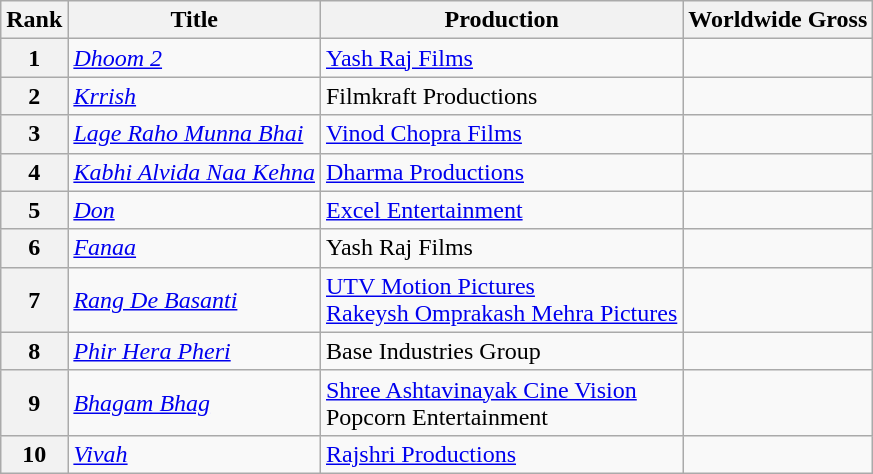<table class="wikitable">
<tr>
<th>Rank</th>
<th>Title</th>
<th>Production</th>
<th>Worldwide Gross</th>
</tr>
<tr>
<th>1</th>
<td><em><a href='#'>Dhoom 2</a></em></td>
<td><a href='#'>Yash Raj Films</a></td>
<td></td>
</tr>
<tr>
<th>2</th>
<td><em><a href='#'>Krrish</a></em></td>
<td>Filmkraft Productions</td>
<td></td>
</tr>
<tr>
<th>3</th>
<td><em><a href='#'>Lage Raho Munna Bhai</a></em></td>
<td><a href='#'>Vinod Chopra Films</a></td>
<td></td>
</tr>
<tr>
<th>4</th>
<td><em><a href='#'>Kabhi Alvida Naa Kehna</a></em></td>
<td><a href='#'>Dharma Productions</a></td>
<td></td>
</tr>
<tr>
<th>5</th>
<td><a href='#'><em>Don</em></a></td>
<td><a href='#'>Excel Entertainment</a></td>
<td></td>
</tr>
<tr>
<th>6</th>
<td><a href='#'><em>Fanaa</em></a></td>
<td>Yash Raj Films</td>
<td></td>
</tr>
<tr>
<th>7</th>
<td><em><a href='#'>Rang De Basanti</a></em></td>
<td><a href='#'>UTV Motion Pictures</a><br><a href='#'>Rakeysh Omprakash Mehra Pictures</a></td>
<td></td>
</tr>
<tr>
<th>8</th>
<td><em><a href='#'>Phir Hera Pheri</a></em></td>
<td>Base Industries Group</td>
<td></td>
</tr>
<tr>
<th>9</th>
<td><em><a href='#'>Bhagam Bhag</a></em></td>
<td><a href='#'>Shree Ashtavinayak Cine Vision</a><br>Popcorn Entertainment</td>
<td></td>
</tr>
<tr>
<th>10</th>
<td><em><a href='#'>Vivah</a></em></td>
<td><a href='#'>Rajshri Productions</a></td>
<td></td>
</tr>
</table>
